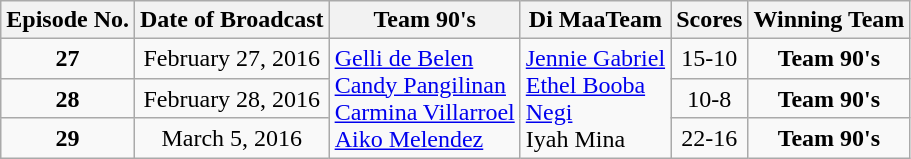<table class="wikitable">
<tr>
<th>Episode No.</th>
<th>Date of Broadcast</th>
<th>Team 90's</th>
<th>Di MaaTeam</th>
<th>Scores</th>
<th>Winning Team</th>
</tr>
<tr>
<td align="center"><strong>27</strong></td>
<td align="center">February 27, 2016</td>
<td rowspan="3"><a href='#'>Gelli de Belen</a><br><a href='#'>Candy Pangilinan</a><br><a href='#'>Carmina Villarroel</a><br><a href='#'>Aiko Melendez</a></td>
<td rowspan="3"><a href='#'>Jennie Gabriel</a><br><a href='#'>Ethel Booba</a><br><a href='#'>Negi</a><br>Iyah Mina</td>
<td align="center">15-10</td>
<td align="center"><strong>Team 90's</strong></td>
</tr>
<tr>
<td align="center"><strong>28</strong></td>
<td align="center">February 28, 2016</td>
<td align="center">10-8</td>
<td align="center"><strong>Team 90's</strong></td>
</tr>
<tr>
<td align="center"><strong>29</strong></td>
<td align="center">March 5, 2016</td>
<td align="center">22-16</td>
<td align="center"><strong>Team 90's</strong></td>
</tr>
</table>
